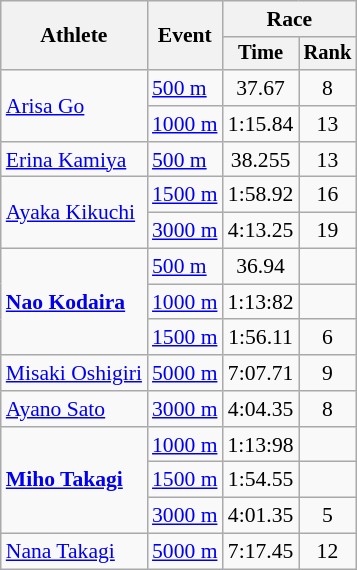<table class="wikitable" style="font-size:90%">
<tr>
<th rowspan=2>Athlete</th>
<th rowspan=2>Event</th>
<th colspan="2">Race</th>
</tr>
<tr style="font-size:95%">
<th>Time</th>
<th>Rank</th>
</tr>
<tr align=center>
<td align=left rowspan=2><a href='#'>Arisa Go</a></td>
<td align=left><a href='#'>500 m</a></td>
<td>37.67</td>
<td>8</td>
</tr>
<tr align=center>
<td align=left><a href='#'>1000 m</a></td>
<td>1:15.84</td>
<td>13</td>
</tr>
<tr align=center>
<td align=left><a href='#'>Erina Kamiya</a></td>
<td align=left><a href='#'>500 m</a></td>
<td>38.255</td>
<td>13</td>
</tr>
<tr align=center>
<td align=left rowspan=2><a href='#'>Ayaka Kikuchi</a></td>
<td align=left><a href='#'>1500 m</a></td>
<td>1:58.92</td>
<td>16</td>
</tr>
<tr align=center>
<td align=left><a href='#'>3000 m</a></td>
<td>4:13.25</td>
<td>19</td>
</tr>
<tr align=center>
<td align=left rowspan=3><strong><a href='#'>Nao Kodaira</a></strong></td>
<td align=left><a href='#'>500 m</a></td>
<td>36.94 </td>
<td></td>
</tr>
<tr align=center>
<td align=left><a href='#'>1000 m</a></td>
<td>1:13:82</td>
<td></td>
</tr>
<tr align=center>
<td align=left><a href='#'>1500 m</a></td>
<td>1:56.11</td>
<td>6</td>
</tr>
<tr align=center>
<td align=left><a href='#'>Misaki Oshigiri</a></td>
<td align=left><a href='#'>5000 m</a></td>
<td>7:07.71</td>
<td>9</td>
</tr>
<tr align=center>
<td align=left><a href='#'>Ayano Sato</a></td>
<td align=left><a href='#'>3000 m</a></td>
<td>4:04.35</td>
<td>8</td>
</tr>
<tr align=center>
<td align=left rowspan=3><strong><a href='#'>Miho Takagi</a></strong></td>
<td align=left><a href='#'>1000 m</a></td>
<td>1:13:98</td>
<td></td>
</tr>
<tr align=center>
<td align=left><a href='#'>1500 m</a></td>
<td>1:54.55</td>
<td></td>
</tr>
<tr align=center>
<td align=left><a href='#'>3000 m</a></td>
<td>4:01.35</td>
<td>5</td>
</tr>
<tr align=center>
<td align=left><a href='#'>Nana Takagi</a></td>
<td align=left><a href='#'>5000 m</a></td>
<td>7:17.45</td>
<td>12</td>
</tr>
</table>
